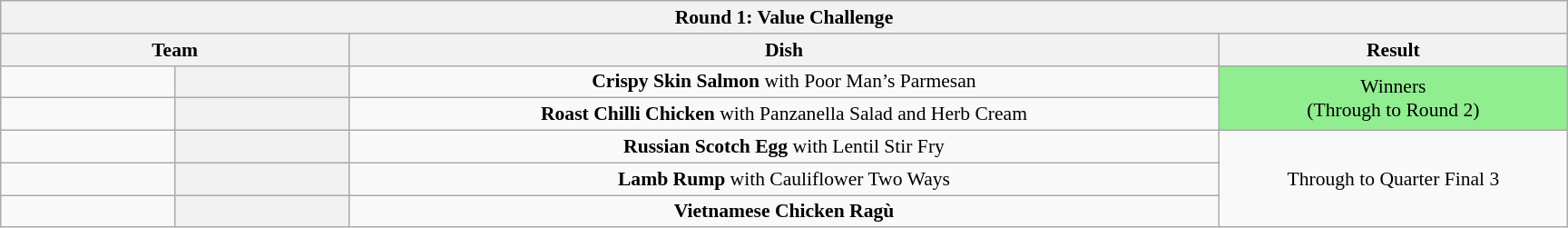<table class="wikitable plainrowheaders" style="text-align:center; font-size:90%; width:80em; margin-left: auto; margin-right: auto; border: none;">
<tr>
<th colspan="4" >Round 1: Value Challenge</th>
</tr>
<tr>
<th colspan="2" style="width:20%;">Team</th>
<th style="width:50%;">Dish</th>
<th style= width:20%;">Result</th>
</tr>
<tr>
<td></td>
<th></th>
<td><strong>Crispy Skin Salmon</strong> with Poor Man’s Parmesan</td>
<td rowspan="2" style="background:lightgreen">Winners<br>(Through to Round 2)</td>
</tr>
<tr>
<td></td>
<th></th>
<td><strong>Roast Chilli Chicken</strong> with Panzanella Salad and Herb Cream</td>
</tr>
<tr>
<td></td>
<th></th>
<td><strong>Russian Scotch Egg</strong> with Lentil Stir Fry</td>
<td rowspan="3">Through to Quarter Final 3</td>
</tr>
<tr>
<td></td>
<th></th>
<td><strong>Lamb Rump</strong> with Cauliflower Two Ways</td>
</tr>
<tr>
<td></td>
<th></th>
<td><strong>Vietnamese Chicken Ragù</strong></td>
</tr>
</table>
